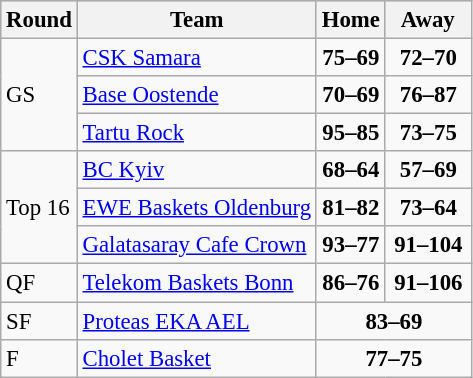<table class="wikitable" style="text-align: left; font-size:95%">
<tr bgcolor="#ccccff">
<th>Round</th>
<th>Team</th>
<th>Home</th>
<th>  Away  </th>
</tr>
<tr>
<td rowspan=3>GS</td>
<td> <a href='#'>CSK Samara</a></td>
<td style="text-align:center;"><strong>75–69</strong></td>
<td style="text-align:center;"><strong>72–70</strong></td>
</tr>
<tr>
<td> <a href='#'>Base Oostende</a></td>
<td style="text-align:center;"><strong>70–69</strong></td>
<td style="text-align:center;"><strong>76–87</strong></td>
</tr>
<tr>
<td> <a href='#'>Tartu Rock</a></td>
<td style="text-align:center;"><strong>95–85</strong></td>
<td style="text-align:center;"><strong>73–75</strong></td>
</tr>
<tr>
<td rowspan=3>Top 16</td>
<td> <a href='#'>BC Kyiv</a></td>
<td style="text-align:center;"><strong>68–64</strong></td>
<td style="text-align:center;"><strong>57–69</strong></td>
</tr>
<tr>
<td> <a href='#'>EWE Baskets Oldenburg</a></td>
<td style="text-align:center;"><strong>81–82</strong></td>
<td style="text-align:center;"><strong>73–64</strong></td>
</tr>
<tr>
<td> <a href='#'>Galatasaray Cafe Crown</a></td>
<td style="text-align:center;"><strong>93–77</strong></td>
<td style="text-align:center;"><strong>91–104</strong></td>
</tr>
<tr>
<td>QF</td>
<td> <a href='#'>Telekom Baskets Bonn</a></td>
<td style="text-align:center;"><strong>86–76</strong></td>
<td style="text-align:center;"><strong>91–106</strong></td>
</tr>
<tr>
<td>SF</td>
<td> <a href='#'>Proteas EKA AEL</a></td>
<td colspan=2 align="center"><strong>83–69</strong></td>
</tr>
<tr>
<td>F</td>
<td> <a href='#'>Cholet Basket</a></td>
<td colspan=2 align="center"><strong>77–75</strong></td>
</tr>
</table>
